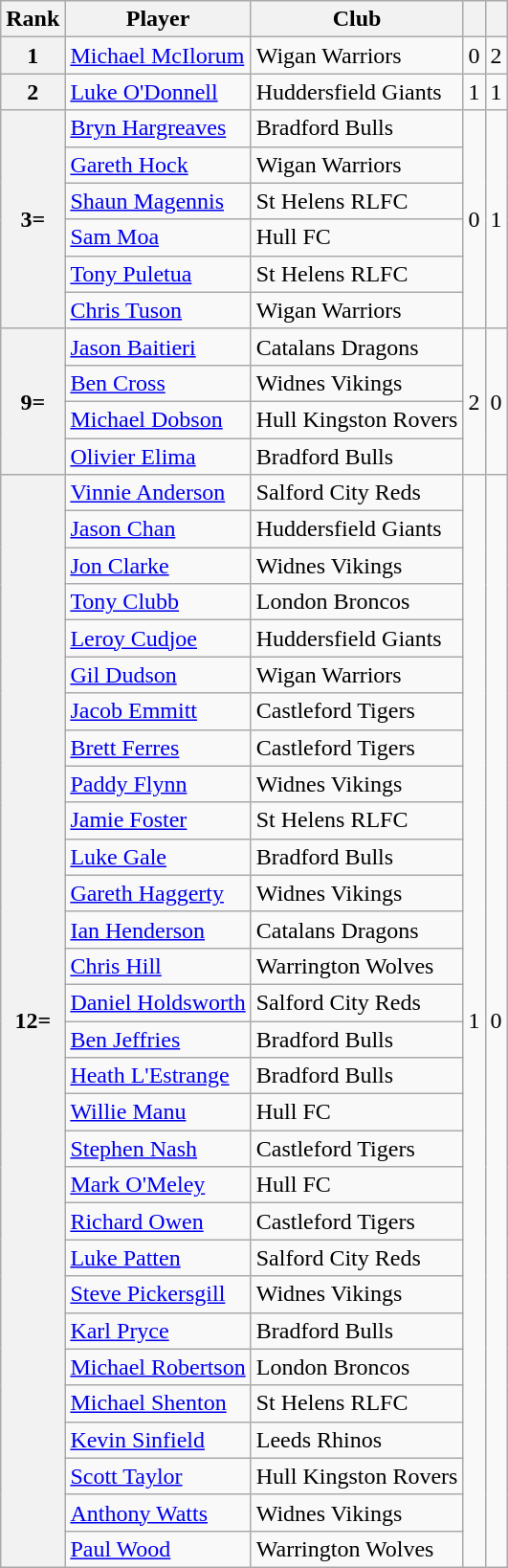<table class="wikitable" style="text-align:center">
<tr>
<th>Rank</th>
<th>Player</th>
<th>Club</th>
<th></th>
<th></th>
</tr>
<tr>
<th>1</th>
<td align="left"> <a href='#'>Michael McIlorum</a></td>
<td align="left"> Wigan Warriors</td>
<td>0</td>
<td>2</td>
</tr>
<tr>
<th>2</th>
<td align="left"> <a href='#'>Luke O'Donnell</a></td>
<td align="left"> Huddersfield Giants</td>
<td>1</td>
<td>1</td>
</tr>
<tr>
<th rowspan=6>3=</th>
<td align="left"> <a href='#'>Bryn Hargreaves</a></td>
<td align="left"> Bradford Bulls</td>
<td rowspan=6>0</td>
<td rowspan=6>1</td>
</tr>
<tr>
<td align="left"> <a href='#'>Gareth Hock</a></td>
<td align="left"> Wigan Warriors</td>
</tr>
<tr>
<td align="left"> <a href='#'>Shaun Magennis</a></td>
<td align="left"> St Helens RLFC</td>
</tr>
<tr>
<td align="left"> <a href='#'>Sam Moa</a></td>
<td align="left"> Hull FC</td>
</tr>
<tr>
<td align="left"> <a href='#'>Tony Puletua</a></td>
<td align="left"> St Helens RLFC</td>
</tr>
<tr>
<td align="left"> <a href='#'>Chris Tuson</a></td>
<td align="left"> Wigan Warriors</td>
</tr>
<tr>
<th rowspan=4>9=</th>
<td align="left"> <a href='#'>Jason Baitieri</a></td>
<td align="left"> Catalans Dragons</td>
<td rowspan=4>2</td>
<td rowspan=4>0</td>
</tr>
<tr>
<td align="left"> <a href='#'>Ben Cross</a></td>
<td align="left"> Widnes Vikings</td>
</tr>
<tr>
<td align="left"> <a href='#'>Michael Dobson</a></td>
<td align="left"> Hull Kingston Rovers</td>
</tr>
<tr>
<td align="left"> <a href='#'>Olivier Elima</a></td>
<td align="left"> Bradford Bulls</td>
</tr>
<tr>
<th rowspan=31>12=</th>
<td align="left"> <a href='#'>Vinnie Anderson</a></td>
<td align="left"> Salford City Reds</td>
<td rowspan=31>1</td>
<td rowspan=31>0</td>
</tr>
<tr>
<td align="left"> <a href='#'>Jason Chan</a></td>
<td align="left"> Huddersfield Giants</td>
</tr>
<tr>
<td align="left"> <a href='#'>Jon Clarke</a></td>
<td align="left"> Widnes Vikings</td>
</tr>
<tr>
<td align="left"> <a href='#'>Tony Clubb</a></td>
<td align="left"> London Broncos</td>
</tr>
<tr>
<td align="left"> <a href='#'>Leroy Cudjoe</a></td>
<td align="left"> Huddersfield Giants</td>
</tr>
<tr>
<td align="left"> <a href='#'>Gil Dudson</a></td>
<td align="left"> Wigan Warriors</td>
</tr>
<tr>
<td align="left"> <a href='#'>Jacob Emmitt</a></td>
<td align="left"> Castleford Tigers</td>
</tr>
<tr>
<td align="left"> <a href='#'>Brett Ferres</a></td>
<td align="left"> Castleford Tigers</td>
</tr>
<tr>
<td align="left"> <a href='#'>Paddy Flynn</a></td>
<td align="left"> Widnes Vikings</td>
</tr>
<tr>
<td align="left"> <a href='#'>Jamie Foster</a></td>
<td align="left"> St Helens RLFC</td>
</tr>
<tr>
<td align="left"> <a href='#'>Luke Gale</a></td>
<td align="left"> Bradford Bulls</td>
</tr>
<tr>
<td align="left"> <a href='#'>Gareth Haggerty</a></td>
<td align="left"> Widnes Vikings</td>
</tr>
<tr>
<td align="left"> <a href='#'>Ian Henderson</a></td>
<td align="left"> Catalans Dragons</td>
</tr>
<tr>
<td align="left"> <a href='#'>Chris Hill</a></td>
<td align="left"> Warrington Wolves</td>
</tr>
<tr>
<td align="left"> <a href='#'>Daniel Holdsworth</a></td>
<td align="left"> Salford City Reds</td>
</tr>
<tr>
<td align="left"> <a href='#'>Ben Jeffries</a></td>
<td align="left"> Bradford Bulls</td>
</tr>
<tr>
<td align="left"> <a href='#'>Heath L'Estrange</a></td>
<td align="left"> Bradford Bulls</td>
</tr>
<tr>
<td align="left"> <a href='#'>Willie Manu</a></td>
<td align="left"> Hull FC</td>
</tr>
<tr>
<td align="left"> <a href='#'>Stephen Nash</a></td>
<td align="left"> Castleford Tigers</td>
</tr>
<tr>
<td align="left"> <a href='#'>Mark O'Meley</a></td>
<td align="left"> Hull FC</td>
</tr>
<tr>
<td align="left"> <a href='#'>Richard Owen</a></td>
<td align="left"> Castleford Tigers</td>
</tr>
<tr>
<td align="left"> <a href='#'>Luke Patten</a></td>
<td align="left"> Salford City Reds</td>
</tr>
<tr>
<td align="left"> <a href='#'>Steve Pickersgill</a></td>
<td align="left"> Widnes Vikings</td>
</tr>
<tr>
<td align="left"> <a href='#'>Karl Pryce</a></td>
<td align="left"> Bradford Bulls</td>
</tr>
<tr>
<td align="left"> <a href='#'>Michael Robertson</a></td>
<td align="left"> London Broncos</td>
</tr>
<tr>
<td align="left"> <a href='#'>Michael Shenton</a></td>
<td align="left"> St Helens RLFC</td>
</tr>
<tr>
<td align="left"> <a href='#'>Kevin Sinfield</a></td>
<td align="left"> Leeds Rhinos</td>
</tr>
<tr>
<td align="left"> <a href='#'>Scott Taylor</a></td>
<td align="left"> Hull Kingston Rovers</td>
</tr>
<tr>
<td align="left"> <a href='#'>Anthony Watts</a></td>
<td align="left"> Widnes Vikings</td>
</tr>
<tr>
<td align="left"> <a href='#'>Paul Wood</a></td>
<td align="left"> Warrington Wolves</td>
</tr>
</table>
